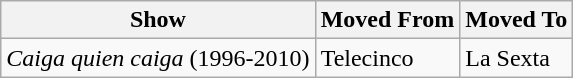<table class="wikitable sortable">
<tr ">
<th>Show</th>
<th>Moved From</th>
<th>Moved To</th>
</tr>
<tr>
<td><em>Caiga quien caiga</em> (1996-2010)</td>
<td>Telecinco</td>
<td>La Sexta</td>
</tr>
</table>
